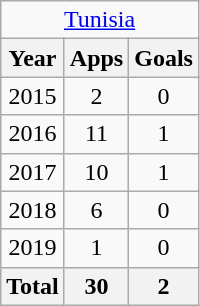<table class="wikitable" style="text-align:center">
<tr>
<td colspan="3"><a href='#'>Tunisia</a></td>
</tr>
<tr>
<th>Year</th>
<th>Apps</th>
<th>Goals</th>
</tr>
<tr>
<td>2015</td>
<td>2</td>
<td>0</td>
</tr>
<tr>
<td>2016</td>
<td>11</td>
<td>1</td>
</tr>
<tr>
<td>2017</td>
<td>10</td>
<td>1</td>
</tr>
<tr>
<td>2018</td>
<td>6</td>
<td>0</td>
</tr>
<tr>
<td>2019</td>
<td>1</td>
<td>0</td>
</tr>
<tr>
<th>Total</th>
<th>30</th>
<th>2</th>
</tr>
</table>
